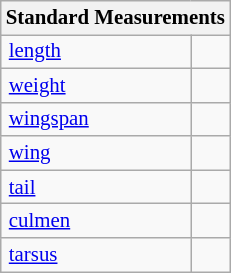<table class="wikitable" style="font-size: 87%;">
<tr>
<th colspan="2">Standard Measurements</th>
</tr>
<tr>
<td style="padding-right: 1em;padding-left:0.35em;"><a href='#'>length</a></td>
<td style="padding-right: 0.5em;padding-left:0.5em;"></td>
</tr>
<tr>
<td style="padding-right: 1em;padding-left:0.35em;"><a href='#'>weight</a></td>
<td style="padding-right: 0.5em;padding-left:0.5em;"></td>
</tr>
<tr>
<td style="padding-right: 1em;padding-left:0.35em;"><a href='#'>wingspan</a></td>
<td style="padding-right: 0.5em;padding-left:0.5em;"></td>
</tr>
<tr>
<td style="padding-right: 1em;padding-left:0.35em;"><a href='#'>wing</a></td>
<td style="padding-right: 0.5em;padding-left:0.5em;"></td>
</tr>
<tr>
<td style="padding-right: 1em;padding-left:0.35em;"><a href='#'>tail</a></td>
<td style="padding-right: 0.5em;padding-left:0.5em;"></td>
</tr>
<tr>
<td style="padding-right: 1em;padding-left:0.35em;"><a href='#'>culmen</a></td>
<td style="padding-right: 0.5em;padding-left:0.5em;"></td>
</tr>
<tr>
<td style="padding-right: 1em;padding-left:0.35em;"><a href='#'>tarsus</a></td>
<td style="padding-right: 0.5em;padding-left:0.5em;"></td>
</tr>
</table>
